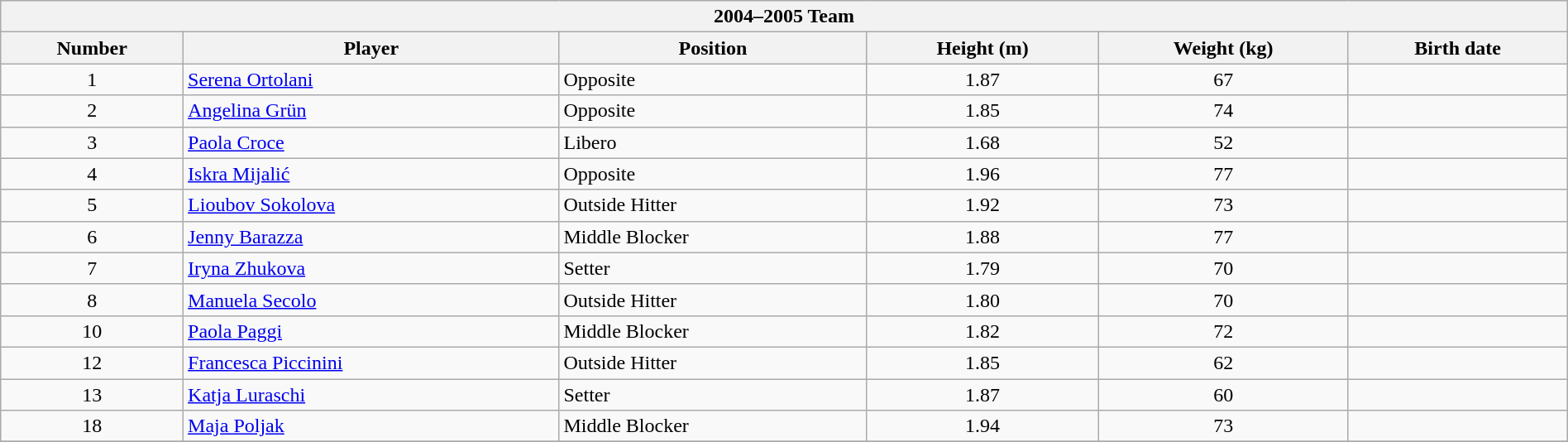<table class="wikitable" style="width:100%;">
<tr>
<th colspan=6><strong>2004–2005 Team</strong></th>
</tr>
<tr>
<th>Number</th>
<th>Player</th>
<th>Position</th>
<th>Height (m)</th>
<th>Weight (kg)</th>
<th>Birth date</th>
</tr>
<tr>
<td align=center>1</td>
<td> <a href='#'>Serena Ortolani</a></td>
<td>Opposite</td>
<td align=center>1.87</td>
<td align=center>67</td>
<td></td>
</tr>
<tr>
<td align=center>2</td>
<td> <a href='#'>Angelina Grün</a></td>
<td>Opposite</td>
<td align=center>1.85</td>
<td align=center>74</td>
<td></td>
</tr>
<tr>
<td align=center>3</td>
<td> <a href='#'>Paola Croce</a></td>
<td>Libero</td>
<td align=center>1.68</td>
<td align=center>52</td>
<td></td>
</tr>
<tr>
<td align=center>4</td>
<td> <a href='#'>Iskra Mijalić</a></td>
<td>Opposite</td>
<td align=center>1.96</td>
<td align=center>77</td>
<td></td>
</tr>
<tr>
<td align=center>5</td>
<td> <a href='#'>Lioubov Sokolova</a></td>
<td>Outside Hitter</td>
<td align=center>1.92</td>
<td align=center>73</td>
<td></td>
</tr>
<tr>
<td align=center>6</td>
<td> <a href='#'>Jenny Barazza</a></td>
<td>Middle Blocker</td>
<td align=center>1.88</td>
<td align=center>77</td>
<td></td>
</tr>
<tr>
<td align=center>7</td>
<td> <a href='#'>Iryna Zhukova</a></td>
<td>Setter</td>
<td align=center>1.79</td>
<td align=center>70</td>
<td></td>
</tr>
<tr>
<td align=center>8</td>
<td> <a href='#'>Manuela Secolo</a></td>
<td>Outside Hitter</td>
<td align=center>1.80</td>
<td align=center>70</td>
<td></td>
</tr>
<tr>
<td align=center>10</td>
<td> <a href='#'>Paola Paggi</a></td>
<td>Middle Blocker</td>
<td align=center>1.82</td>
<td align=center>72</td>
<td></td>
</tr>
<tr>
<td align=center>12</td>
<td> <a href='#'>Francesca Piccinini</a></td>
<td>Outside Hitter</td>
<td align=center>1.85</td>
<td align=center>62</td>
<td></td>
</tr>
<tr>
<td align=center>13</td>
<td> <a href='#'>Katja Luraschi</a></td>
<td>Setter</td>
<td align=center>1.87</td>
<td align=center>60</td>
<td></td>
</tr>
<tr>
<td align=center>18</td>
<td> <a href='#'>Maja Poljak</a></td>
<td>Middle Blocker</td>
<td align=center>1.94</td>
<td align=center>73</td>
<td></td>
</tr>
<tr>
</tr>
</table>
